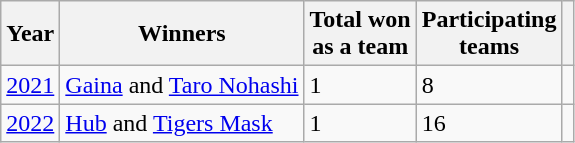<table class="wikitable sortable">
<tr>
<th>Year</th>
<th>Winners<br></th>
<th>Total won<br>as a team</th>
<th>Participating<br>teams</th>
<th></th>
</tr>
<tr>
<td><a href='#'>2021</a></td>
<td><a href='#'>Gaina</a> and <a href='#'>Taro Nohashi</a></td>
<td>1</td>
<td>8</td>
<td></td>
</tr>
<tr>
<td><a href='#'>2022</a></td>
<td><a href='#'>Hub</a> and <a href='#'>Tigers Mask</a></td>
<td>1</td>
<td>16</td>
<td></td>
</tr>
</table>
